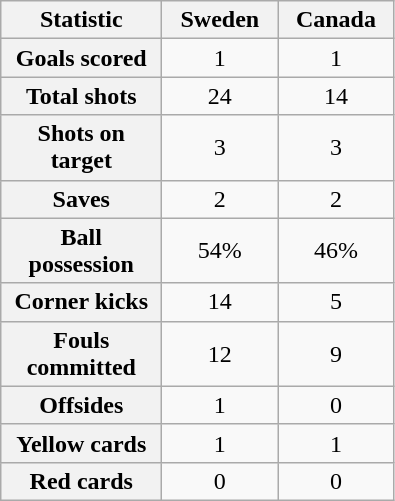<table class="wikitable plainrowheaders" style="text-align:center">
<tr>
<th scope="col" style="width:100px">Statistic</th>
<th scope="col" style="width:70px">Sweden</th>
<th scope="col" style="width:70px">Canada</th>
</tr>
<tr>
<th scope=row>Goals scored</th>
<td>1</td>
<td>1</td>
</tr>
<tr>
<th scope=row>Total shots</th>
<td>24</td>
<td>14</td>
</tr>
<tr>
<th scope=row>Shots on target</th>
<td>3</td>
<td>3</td>
</tr>
<tr>
<th scope=row>Saves</th>
<td>2</td>
<td>2</td>
</tr>
<tr>
<th scope=row>Ball possession</th>
<td>54%</td>
<td>46%</td>
</tr>
<tr>
<th scope=row>Corner kicks</th>
<td>14</td>
<td>5</td>
</tr>
<tr>
<th scope=row>Fouls committed</th>
<td>12</td>
<td>9</td>
</tr>
<tr>
<th scope=row>Offsides</th>
<td>1</td>
<td>0</td>
</tr>
<tr>
<th scope=row>Yellow cards</th>
<td>1</td>
<td>1</td>
</tr>
<tr>
<th scope=row>Red cards</th>
<td>0</td>
<td>0</td>
</tr>
</table>
